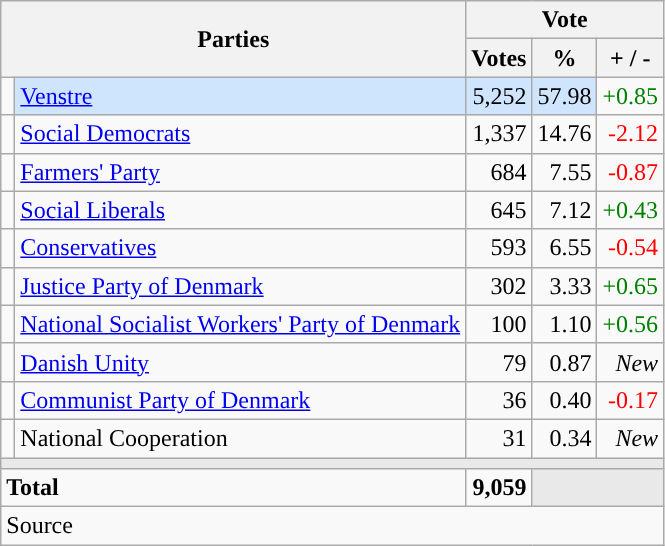<table class="wikitable" style="text-align:right;">
<tr>
<th style="text-align:centre;" rowspan="2" colspan="2" width="225">Parties</th>
<th colspan="3">Vote</th>
</tr>
<tr>
<th width="15">Votes</th>
<th width="15">%</th>
<th width="15">+ / -</th>
</tr>
<tr>
<td width="2" style="color:inherit;background:"></td>
<td bgcolor=#cfe5fe  align="left"><a href='#'>Venstre</a></td>
<td bgcolor=#cfe5fe>5,252</td>
<td bgcolor=#cfe5fe>57.98</td>
<td style=color:green;>+0.85</td>
</tr>
<tr>
<td width="2" style="color:inherit;background:"></td>
<td align="left"><a href='#'>Social Democrats</a></td>
<td>1,337</td>
<td>14.76</td>
<td style=color:red;>-2.12</td>
</tr>
<tr>
<td width="2" style="color:inherit;background:"></td>
<td align="left"><a href='#'>Farmers' Party</a></td>
<td>684</td>
<td>7.55</td>
<td style=color:red;>-0.87</td>
</tr>
<tr>
<td width="2" style="color:inherit;background:"></td>
<td align="left"><a href='#'>Social Liberals</a></td>
<td>645</td>
<td>7.12</td>
<td style=color:green;>+0.43</td>
</tr>
<tr>
<td width="2" style="color:inherit;background:"></td>
<td align="left"><a href='#'>Conservatives</a></td>
<td>593</td>
<td>6.55</td>
<td style=color:red;>-0.54</td>
</tr>
<tr>
<td width="2" style="color:inherit;background:"></td>
<td align="left"><a href='#'>Justice Party of Denmark</a></td>
<td>302</td>
<td>3.33</td>
<td style=color:green;>+0.65</td>
</tr>
<tr>
<td width="2" style="color:inherit;background:"></td>
<td align="left"><a href='#'>National Socialist Workers' Party of Denmark</a></td>
<td>100</td>
<td>1.10</td>
<td style=color:green;>+0.56</td>
</tr>
<tr>
<td width="2" style="color:inherit;background:"></td>
<td align="left"><a href='#'>Danish Unity</a></td>
<td>79</td>
<td>0.87</td>
<td><em>New</em></td>
</tr>
<tr>
<td width="2" style="color:inherit;background:"></td>
<td align="left"><a href='#'>Communist Party of Denmark</a></td>
<td>36</td>
<td>0.40</td>
<td style=color:red;>-0.17</td>
</tr>
<tr>
<td width="2" style="color:inherit;background:"></td>
<td align="left">National Cooperation</td>
<td>31</td>
<td>0.34</td>
<td><em>New</em></td>
</tr>
<tr>
<td colspan="7" bgcolor="#E9E9E9"></td>
</tr>
<tr>
<td align="left" colspan="2"><strong>Total</strong></td>
<td><strong>9,059</strong></td>
<td bgcolor="#E9E9E9" colspan="2"></td>
</tr>
<tr>
<td align="left" colspan="6">Source</td>
</tr>
</table>
